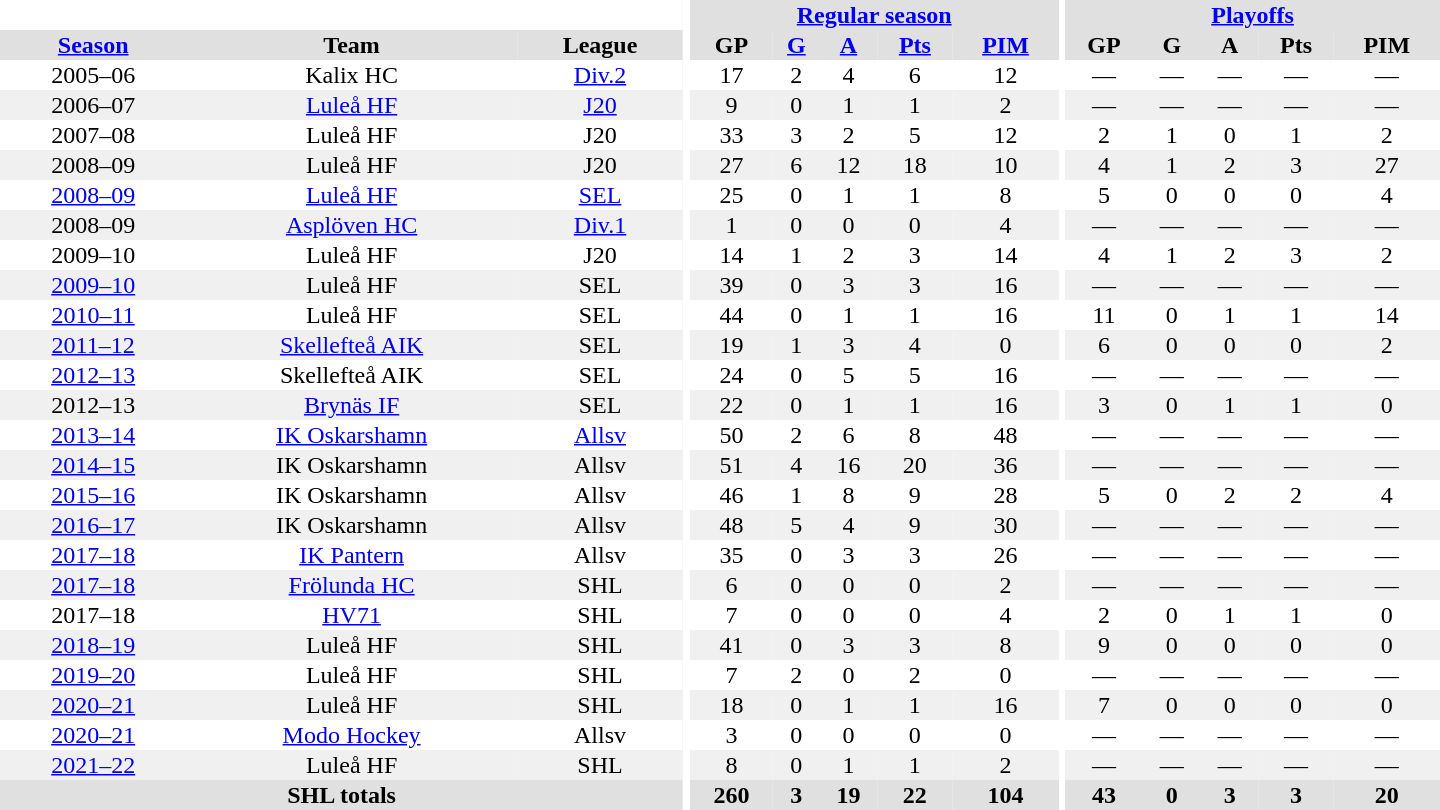<table border="0" cellpadding="1" cellspacing="0" style="text-align:center; width:60em">
<tr bgcolor="#e0e0e0">
<th colspan="3" bgcolor="#ffffff"></th>
<th rowspan="99" bgcolor="#ffffff"></th>
<th colspan="5"><a href='#'>Regular season</a></th>
<th rowspan="99" bgcolor="#ffffff"></th>
<th colspan="5"><a href='#'>Playoffs</a></th>
</tr>
<tr bgcolor="#e0e0e0">
<th><a href='#'>Season</a></th>
<th>Team</th>
<th>League</th>
<th>GP</th>
<th><a href='#'>G</a></th>
<th><a href='#'>A</a></th>
<th><a href='#'>Pts</a></th>
<th><a href='#'>PIM</a></th>
<th>GP</th>
<th>G</th>
<th>A</th>
<th>Pts</th>
<th>PIM</th>
</tr>
<tr>
<td>2005–06</td>
<td>Kalix HC</td>
<td><a href='#'>Div.2</a></td>
<td>17</td>
<td>2</td>
<td>4</td>
<td>6</td>
<td>12</td>
<td>—</td>
<td>—</td>
<td>—</td>
<td>—</td>
<td>—</td>
</tr>
<tr bgcolor=f0f0f0>
<td>2006–07</td>
<td><a href='#'>Luleå HF</a></td>
<td><a href='#'>J20</a></td>
<td>9</td>
<td>0</td>
<td>1</td>
<td>1</td>
<td>2</td>
<td>—</td>
<td>—</td>
<td>—</td>
<td>—</td>
<td>—</td>
</tr>
<tr>
<td>2007–08</td>
<td>Luleå HF</td>
<td>J20</td>
<td>33</td>
<td>3</td>
<td>2</td>
<td>5</td>
<td>12</td>
<td>2</td>
<td>1</td>
<td>0</td>
<td>1</td>
<td>2</td>
</tr>
<tr bgcolor=f0f0f0>
<td>2008–09</td>
<td>Luleå HF</td>
<td>J20</td>
<td>27</td>
<td>6</td>
<td>12</td>
<td>18</td>
<td>10</td>
<td>4</td>
<td>1</td>
<td>2</td>
<td>3</td>
<td>27</td>
</tr>
<tr>
<td><a href='#'>2008–09</a></td>
<td><a href='#'>Luleå HF</a></td>
<td><a href='#'>SEL</a></td>
<td>25</td>
<td>0</td>
<td>1</td>
<td>1</td>
<td>8</td>
<td>5</td>
<td>0</td>
<td>0</td>
<td>0</td>
<td>4</td>
</tr>
<tr bgcolor=f0f0f0>
<td>2008–09</td>
<td><a href='#'>Asplöven HC</a></td>
<td><a href='#'>Div.1</a></td>
<td>1</td>
<td>0</td>
<td>0</td>
<td>0</td>
<td>4</td>
<td>—</td>
<td>—</td>
<td>—</td>
<td>—</td>
<td>—</td>
</tr>
<tr>
<td>2009–10</td>
<td>Luleå HF</td>
<td>J20</td>
<td>14</td>
<td>1</td>
<td>2</td>
<td>3</td>
<td>14</td>
<td>4</td>
<td>1</td>
<td>2</td>
<td>3</td>
<td>2</td>
</tr>
<tr bgcolor=f0f0f0>
<td><a href='#'>2009–10</a></td>
<td>Luleå HF</td>
<td>SEL</td>
<td>39</td>
<td>0</td>
<td>3</td>
<td>3</td>
<td>16</td>
<td>—</td>
<td>—</td>
<td>—</td>
<td>—</td>
<td>—</td>
</tr>
<tr>
<td><a href='#'>2010–11</a></td>
<td>Luleå HF</td>
<td>SEL</td>
<td>44</td>
<td>0</td>
<td>1</td>
<td>1</td>
<td>16</td>
<td>11</td>
<td>0</td>
<td>1</td>
<td>1</td>
<td>14</td>
</tr>
<tr bgcolor=f0f0f0>
<td><a href='#'>2011–12</a></td>
<td><a href='#'>Skellefteå AIK</a></td>
<td>SEL</td>
<td>19</td>
<td>1</td>
<td>3</td>
<td>4</td>
<td>0</td>
<td>6</td>
<td>0</td>
<td>0</td>
<td>0</td>
<td>2</td>
</tr>
<tr>
<td><a href='#'>2012–13</a></td>
<td>Skellefteå AIK</td>
<td>SEL</td>
<td>24</td>
<td>0</td>
<td>5</td>
<td>5</td>
<td>16</td>
<td>—</td>
<td>—</td>
<td>—</td>
<td>—</td>
<td>—</td>
</tr>
<tr bgcolor=f0f0f0>
<td>2012–13</td>
<td><a href='#'>Brynäs IF</a></td>
<td>SEL</td>
<td>22</td>
<td>0</td>
<td>1</td>
<td>1</td>
<td>16</td>
<td>3</td>
<td>0</td>
<td>1</td>
<td>1</td>
<td>0</td>
</tr>
<tr>
<td><a href='#'>2013–14</a></td>
<td><a href='#'>IK Oskarshamn</a></td>
<td><a href='#'>Allsv</a></td>
<td>50</td>
<td>2</td>
<td>6</td>
<td>8</td>
<td>48</td>
<td>—</td>
<td>—</td>
<td>—</td>
<td>—</td>
<td>—</td>
</tr>
<tr bgcolor=f0f0f0>
<td><a href='#'>2014–15</a></td>
<td>IK Oskarshamn</td>
<td>Allsv</td>
<td>51</td>
<td>4</td>
<td>16</td>
<td>20</td>
<td>36</td>
<td>—</td>
<td>—</td>
<td>—</td>
<td>—</td>
<td>—</td>
</tr>
<tr>
<td><a href='#'>2015–16</a></td>
<td>IK Oskarshamn</td>
<td>Allsv</td>
<td>46</td>
<td>1</td>
<td>8</td>
<td>9</td>
<td>28</td>
<td>5</td>
<td>0</td>
<td>2</td>
<td>2</td>
<td>4</td>
</tr>
<tr bgcolor=f0f0f0>
<td><a href='#'>2016–17</a></td>
<td>IK Oskarshamn</td>
<td>Allsv</td>
<td>48</td>
<td>5</td>
<td>4</td>
<td>9</td>
<td>30</td>
<td>—</td>
<td>—</td>
<td>—</td>
<td>—</td>
<td>—</td>
</tr>
<tr>
<td><a href='#'>2017–18</a></td>
<td><a href='#'>IK Pantern</a></td>
<td>Allsv</td>
<td>35</td>
<td>0</td>
<td>3</td>
<td>3</td>
<td>26</td>
<td>—</td>
<td>—</td>
<td>—</td>
<td>—</td>
<td>—</td>
</tr>
<tr bgcolor=f0f0f0>
<td><a href='#'>2017–18</a></td>
<td><a href='#'>Frölunda HC</a></td>
<td>SHL</td>
<td>6</td>
<td>0</td>
<td>0</td>
<td>0</td>
<td>2</td>
<td>—</td>
<td>—</td>
<td>—</td>
<td>—</td>
<td>—</td>
</tr>
<tr>
<td>2017–18</td>
<td><a href='#'>HV71</a></td>
<td>SHL</td>
<td>7</td>
<td>0</td>
<td>0</td>
<td>0</td>
<td>4</td>
<td>2</td>
<td>0</td>
<td>1</td>
<td>1</td>
<td>0</td>
</tr>
<tr bgcolor=f0f0f0>
<td><a href='#'>2018–19</a></td>
<td>Luleå HF</td>
<td>SHL</td>
<td>41</td>
<td>0</td>
<td>3</td>
<td>3</td>
<td>8</td>
<td>9</td>
<td>0</td>
<td>0</td>
<td>0</td>
<td>0</td>
</tr>
<tr>
<td><a href='#'>2019–20</a></td>
<td>Luleå HF</td>
<td>SHL</td>
<td>7</td>
<td>2</td>
<td>0</td>
<td>2</td>
<td>0</td>
<td>—</td>
<td>—</td>
<td>—</td>
<td>—</td>
<td>—</td>
</tr>
<tr bgcolor=f0f0f0>
<td><a href='#'>2020–21</a></td>
<td>Luleå HF</td>
<td>SHL</td>
<td>18</td>
<td>0</td>
<td>1</td>
<td>1</td>
<td>16</td>
<td>7</td>
<td>0</td>
<td>0</td>
<td>0</td>
<td>0</td>
</tr>
<tr>
<td><a href='#'>2020–21</a></td>
<td><a href='#'>Modo Hockey</a></td>
<td>Allsv</td>
<td>3</td>
<td>0</td>
<td>0</td>
<td>0</td>
<td>0</td>
<td>—</td>
<td>—</td>
<td>—</td>
<td>—</td>
<td>—</td>
</tr>
<tr bgcolor=f0f0f0>
<td><a href='#'>2021–22</a></td>
<td>Luleå HF</td>
<td>SHL</td>
<td>8</td>
<td>0</td>
<td>1</td>
<td>1</td>
<td>2</td>
<td>—</td>
<td>—</td>
<td>—</td>
<td>—</td>
<td>—</td>
</tr>
<tr bgcolor="#e0e0e0">
<th colspan="3">SHL totals</th>
<th>260</th>
<th>3</th>
<th>19</th>
<th>22</th>
<th>104</th>
<th>43</th>
<th>0</th>
<th>3</th>
<th>3</th>
<th>20</th>
</tr>
</table>
